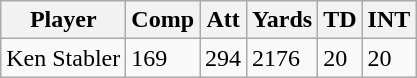<table class="wikitable">
<tr>
<th>Player</th>
<th>Comp</th>
<th>Att</th>
<th>Yards</th>
<th>TD</th>
<th>INT</th>
</tr>
<tr>
<td>Ken Stabler</td>
<td>169</td>
<td>294</td>
<td>2176</td>
<td>20</td>
<td>20</td>
</tr>
</table>
